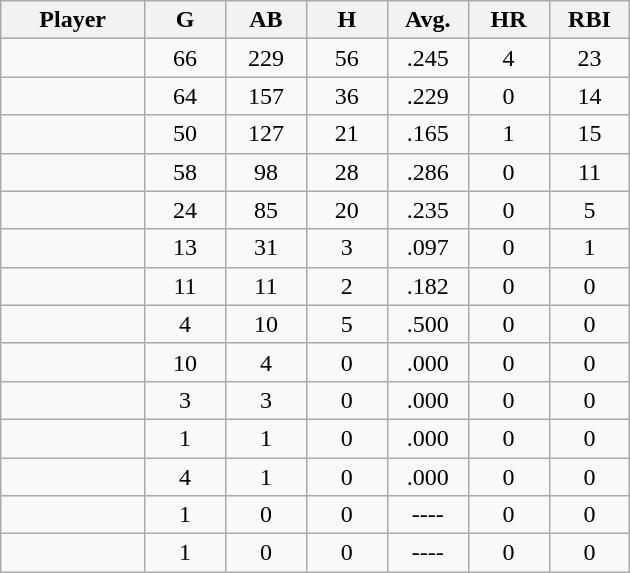<table class="wikitable sortable">
<tr>
<th bgcolor="#DDDDFF" width="16%">Player</th>
<th bgcolor="#DDDDFF" width="9%">G</th>
<th bgcolor="#DDDDFF" width="9%">AB</th>
<th bgcolor="#DDDDFF" width="9%">H</th>
<th bgcolor="#DDDDFF" width="9%">Avg.</th>
<th bgcolor="#DDDDFF" width="9%">HR</th>
<th bgcolor="#DDDDFF" width="9%">RBI</th>
</tr>
<tr align="center">
<td></td>
<td>66</td>
<td>229</td>
<td>56</td>
<td>.245</td>
<td>4</td>
<td>23</td>
</tr>
<tr align="center">
<td></td>
<td>64</td>
<td>157</td>
<td>36</td>
<td>.229</td>
<td>0</td>
<td>14</td>
</tr>
<tr align="center">
<td></td>
<td>50</td>
<td>127</td>
<td>21</td>
<td>.165</td>
<td>1</td>
<td>15</td>
</tr>
<tr align="center">
<td></td>
<td>58</td>
<td>98</td>
<td>28</td>
<td>.286</td>
<td>0</td>
<td>11</td>
</tr>
<tr align="center">
<td></td>
<td>24</td>
<td>85</td>
<td>20</td>
<td>.235</td>
<td>0</td>
<td>5</td>
</tr>
<tr align="center">
<td></td>
<td>13</td>
<td>31</td>
<td>3</td>
<td>.097</td>
<td>0</td>
<td>1</td>
</tr>
<tr align="center">
<td></td>
<td>11</td>
<td>11</td>
<td>2</td>
<td>.182</td>
<td>0</td>
<td>0</td>
</tr>
<tr align="center">
<td></td>
<td>4</td>
<td>10</td>
<td>5</td>
<td>.500</td>
<td>0</td>
<td>0</td>
</tr>
<tr align="center">
<td></td>
<td>10</td>
<td>4</td>
<td>0</td>
<td>.000</td>
<td>0</td>
<td>0</td>
</tr>
<tr align="center">
<td></td>
<td>3</td>
<td>3</td>
<td>0</td>
<td>.000</td>
<td>0</td>
<td>0</td>
</tr>
<tr align="center">
<td></td>
<td>1</td>
<td>1</td>
<td>0</td>
<td>.000</td>
<td>0</td>
<td>0</td>
</tr>
<tr align="center">
<td></td>
<td>4</td>
<td>1</td>
<td>0</td>
<td>.000</td>
<td>0</td>
<td>0</td>
</tr>
<tr align="center">
<td></td>
<td>1</td>
<td>0</td>
<td>0</td>
<td>----</td>
<td>0</td>
<td>0</td>
</tr>
<tr align="center">
<td></td>
<td>1</td>
<td>0</td>
<td>0</td>
<td>----</td>
<td>0</td>
<td>0</td>
</tr>
</table>
